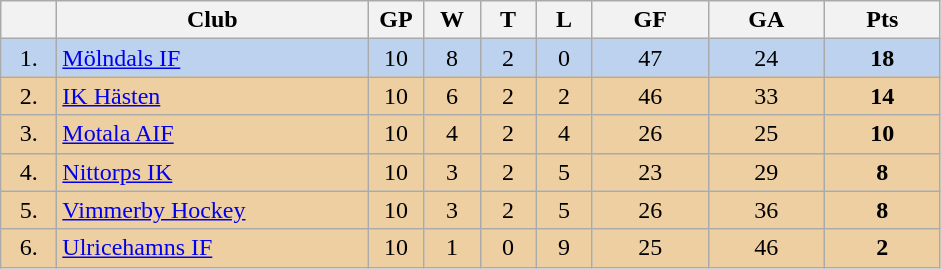<table class="wikitable">
<tr>
<th width="30"></th>
<th width="200">Club</th>
<th width="30">GP</th>
<th width="30">W</th>
<th width="30">T</th>
<th width="30">L</th>
<th width="70">GF</th>
<th width="70">GA</th>
<th width="70">Pts</th>
</tr>
<tr bgcolor="#BCD2EE" align="center">
<td>1.</td>
<td align="left"><a href='#'>Mölndals IF</a></td>
<td>10</td>
<td>8</td>
<td>2</td>
<td>0</td>
<td>47</td>
<td>24</td>
<td><strong>18</strong></td>
</tr>
<tr bgcolor="#EECFA1" align="center">
<td>2.</td>
<td align="left"><a href='#'>IK Hästen</a></td>
<td>10</td>
<td>6</td>
<td>2</td>
<td>2</td>
<td>46</td>
<td>33</td>
<td><strong>14</strong></td>
</tr>
<tr bgcolor="#EECFA1" align="center">
<td>3.</td>
<td align="left"><a href='#'>Motala AIF</a></td>
<td>10</td>
<td>4</td>
<td>2</td>
<td>4</td>
<td>26</td>
<td>25</td>
<td><strong>10</strong></td>
</tr>
<tr bgcolor="#EECFA1" align="center">
<td>4.</td>
<td align="left"><a href='#'>Nittorps IK</a></td>
<td>10</td>
<td>3</td>
<td>2</td>
<td>5</td>
<td>23</td>
<td>29</td>
<td><strong>8</strong></td>
</tr>
<tr bgcolor="#EECFA1" align="center">
<td>5.</td>
<td align="left"><a href='#'>Vimmerby Hockey</a></td>
<td>10</td>
<td>3</td>
<td>2</td>
<td>5</td>
<td>26</td>
<td>36</td>
<td><strong>8</strong></td>
</tr>
<tr bgcolor="#EECFA1" align="center">
<td>6.</td>
<td align="left"><a href='#'>Ulricehamns IF</a></td>
<td>10</td>
<td>1</td>
<td>0</td>
<td>9</td>
<td>25</td>
<td>46</td>
<td><strong>2</strong></td>
</tr>
</table>
